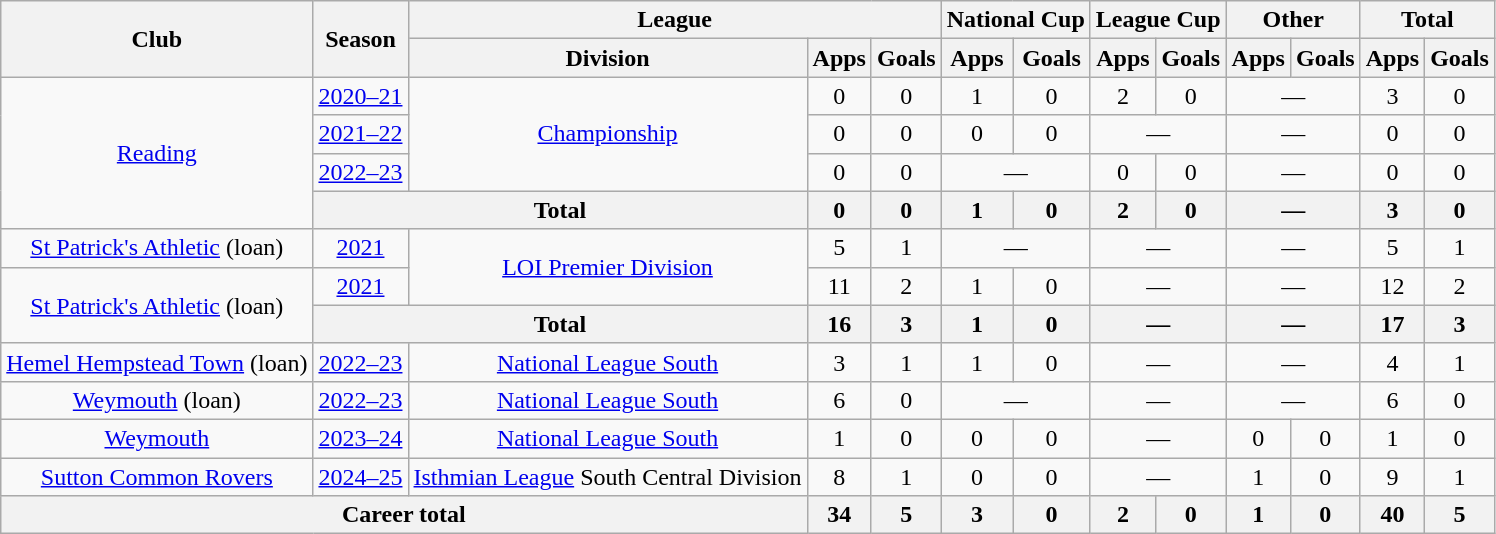<table class="wikitable" style="text-align: center">
<tr>
<th rowspan="2">Club</th>
<th rowspan="2">Season</th>
<th colspan="3">League</th>
<th colspan="2">National Cup</th>
<th colspan="2">League Cup</th>
<th colspan="2">Other</th>
<th colspan="2">Total</th>
</tr>
<tr>
<th>Division</th>
<th>Apps</th>
<th>Goals</th>
<th>Apps</th>
<th>Goals</th>
<th>Apps</th>
<th>Goals</th>
<th>Apps</th>
<th>Goals</th>
<th>Apps</th>
<th>Goals</th>
</tr>
<tr>
<td rowspan="4"><a href='#'>Reading</a></td>
<td><a href='#'>2020–21</a></td>
<td rowspan="3"><a href='#'>Championship</a></td>
<td>0</td>
<td>0</td>
<td>1</td>
<td>0</td>
<td>2</td>
<td>0</td>
<td colspan="2">—</td>
<td>3</td>
<td>0</td>
</tr>
<tr>
<td><a href='#'>2021–22</a></td>
<td>0</td>
<td>0</td>
<td>0</td>
<td>0</td>
<td colspan="2">—</td>
<td colspan="2">—</td>
<td>0</td>
<td>0</td>
</tr>
<tr>
<td><a href='#'>2022–23</a></td>
<td>0</td>
<td>0</td>
<td colspan="2">—</td>
<td>0</td>
<td>0</td>
<td colspan="2">—</td>
<td>0</td>
<td>0</td>
</tr>
<tr>
<th colspan="2">Total</th>
<th>0</th>
<th>0</th>
<th>1</th>
<th>0</th>
<th>2</th>
<th>0</th>
<th colspan="2">—</th>
<th>3</th>
<th>0</th>
</tr>
<tr>
<td><a href='#'>St Patrick's Athletic</a> (loan)</td>
<td><a href='#'>2021</a></td>
<td rowspan="2"><a href='#'>LOI Premier Division</a></td>
<td>5</td>
<td>1</td>
<td colspan="2">—</td>
<td colspan="2">—</td>
<td colspan="2">—</td>
<td>5</td>
<td>1</td>
</tr>
<tr>
<td rowspan="2"><a href='#'>St Patrick's Athletic</a> (loan)</td>
<td><a href='#'>2021</a></td>
<td>11</td>
<td>2</td>
<td>1</td>
<td>0</td>
<td colspan="2">—</td>
<td colspan="2">—</td>
<td>12</td>
<td>2</td>
</tr>
<tr>
<th colspan="2">Total</th>
<th>16</th>
<th>3</th>
<th>1</th>
<th>0</th>
<th colspan="2">—</th>
<th colspan="2">—</th>
<th>17</th>
<th>3</th>
</tr>
<tr>
<td><a href='#'>Hemel Hempstead Town</a> (loan)</td>
<td><a href='#'>2022–23</a></td>
<td><a href='#'>National League South</a></td>
<td>3</td>
<td>1</td>
<td>1</td>
<td>0</td>
<td colspan="2">—</td>
<td colspan="2">—</td>
<td>4</td>
<td>1</td>
</tr>
<tr>
<td><a href='#'>Weymouth</a> (loan)</td>
<td><a href='#'>2022–23</a></td>
<td><a href='#'>National League South</a></td>
<td>6</td>
<td>0</td>
<td colspan="2">—</td>
<td colspan="2">—</td>
<td colspan="2">—</td>
<td>6</td>
<td>0</td>
</tr>
<tr>
<td><a href='#'>Weymouth</a></td>
<td><a href='#'>2023–24</a></td>
<td><a href='#'>National League South</a></td>
<td>1</td>
<td>0</td>
<td>0</td>
<td>0</td>
<td colspan="2">—</td>
<td>0</td>
<td>0</td>
<td>1</td>
<td>0</td>
</tr>
<tr>
<td><a href='#'>Sutton Common Rovers</a></td>
<td><a href='#'>2024–25</a></td>
<td><a href='#'>Isthmian League</a> South Central Division</td>
<td>8</td>
<td>1</td>
<td>0</td>
<td>0</td>
<td colspan="2">—</td>
<td>1</td>
<td>0</td>
<td>9</td>
<td>1</td>
</tr>
<tr>
<th colspan="3">Career total</th>
<th>34</th>
<th>5</th>
<th>3</th>
<th>0</th>
<th>2</th>
<th>0</th>
<th>1</th>
<th>0</th>
<th>40</th>
<th>5</th>
</tr>
</table>
